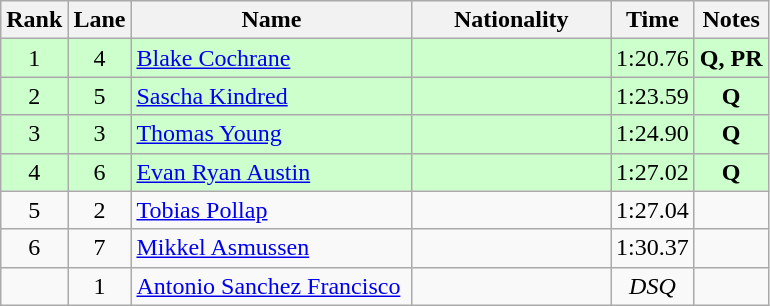<table class="wikitable sortable" style="text-align:center">
<tr>
<th>Rank</th>
<th>Lane</th>
<th style="width:180px">Name</th>
<th style="width:125px">Nationality</th>
<th>Time</th>
<th>Notes</th>
</tr>
<tr style="background:#cfc;">
<td>1</td>
<td>4</td>
<td style="text-align:left;"><a href='#'>Blake Cochrane</a></td>
<td style="text-align:left;"></td>
<td>1:20.76</td>
<td><strong>Q, PR</strong></td>
</tr>
<tr style="background:#cfc;">
<td>2</td>
<td>5</td>
<td style="text-align:left;"><a href='#'>Sascha Kindred</a></td>
<td style="text-align:left;"></td>
<td>1:23.59</td>
<td><strong>Q</strong></td>
</tr>
<tr style="background:#cfc;">
<td>3</td>
<td>3</td>
<td style="text-align:left;"><a href='#'>Thomas Young</a></td>
<td style="text-align:left;"></td>
<td>1:24.90</td>
<td><strong>Q</strong></td>
</tr>
<tr style="background:#cfc;">
<td>4</td>
<td>6</td>
<td style="text-align:left;"><a href='#'>Evan Ryan Austin</a></td>
<td style="text-align:left;"></td>
<td>1:27.02</td>
<td><strong>Q</strong></td>
</tr>
<tr>
<td>5</td>
<td>2</td>
<td style="text-align:left;"><a href='#'>Tobias Pollap</a></td>
<td style="text-align:left;"></td>
<td>1:27.04</td>
<td></td>
</tr>
<tr>
<td>6</td>
<td>7</td>
<td style="text-align:left;"><a href='#'>Mikkel Asmussen</a></td>
<td style="text-align:left;"></td>
<td>1:30.37</td>
<td></td>
</tr>
<tr>
<td></td>
<td>1</td>
<td style="text-align:left;"><a href='#'>Antonio Sanchez Francisco</a></td>
<td style="text-align:left;"></td>
<td><em>DSQ</em></td>
<td></td>
</tr>
</table>
